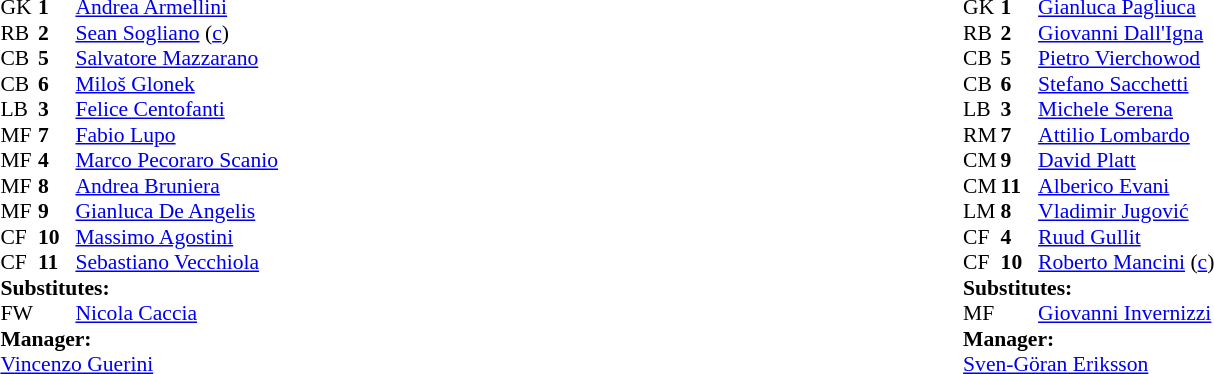<table width="100%">
<tr>
<td valign="top" width="50%"><br><table style="font-size: 90%" cellspacing="0" cellpadding="0" align=center>
<tr>
<th width="25"></th>
<th width="25"></th>
</tr>
<tr>
<td>GK</td>
<td><strong>1</strong></td>
<td> <a href='#'>Andrea Armellini</a></td>
</tr>
<tr>
<td>RB</td>
<td><strong>2</strong></td>
<td> <a href='#'>Sean Sogliano</a> (<a href='#'>c</a>)</td>
<td></td>
</tr>
<tr>
<td>CB</td>
<td><strong>5</strong></td>
<td> <a href='#'>Salvatore Mazzarano</a></td>
</tr>
<tr>
<td>CB</td>
<td><strong>6</strong></td>
<td> <a href='#'>Miloš Glonek</a></td>
</tr>
<tr>
<td>LB</td>
<td><strong>3</strong></td>
<td> <a href='#'>Felice Centofanti</a></td>
<td></td>
</tr>
<tr>
<td>MF</td>
<td><strong>7</strong></td>
<td> <a href='#'>Fabio Lupo</a></td>
</tr>
<tr>
<td>MF</td>
<td><strong>4</strong></td>
<td> <a href='#'>Marco Pecoraro Scanio</a></td>
</tr>
<tr>
<td>MF</td>
<td><strong>8</strong></td>
<td> <a href='#'>Andrea Bruniera</a></td>
<td></td>
<td></td>
</tr>
<tr>
<td>MF</td>
<td><strong>9</strong></td>
<td> <a href='#'>Gianluca De Angelis</a></td>
</tr>
<tr>
<td>CF</td>
<td><strong>10</strong></td>
<td> <a href='#'>Massimo Agostini</a></td>
</tr>
<tr>
<td>CF</td>
<td><strong>11</strong></td>
<td> <a href='#'>Sebastiano Vecchiola</a></td>
</tr>
<tr>
<td colspan=4><strong>Substitutes:</strong></td>
</tr>
<tr>
<td>FW</td>
<td></td>
<td> <a href='#'>Nicola Caccia</a></td>
<td></td>
<td></td>
</tr>
<tr>
<td colspan=4><strong>Manager:</strong></td>
</tr>
<tr>
<td colspan="4"> <a href='#'>Vincenzo Guerini</a></td>
</tr>
</table>
</td>
<td valign="top"></td>
<td valign="top" width="50%"><br><table style="font-size: 90%" cellspacing="0" cellpadding="0" align=center>
<tr>
<th width=25></th>
<th width=25></th>
</tr>
<tr>
<td>GK</td>
<td><strong>1</strong></td>
<td> <a href='#'>Gianluca Pagliuca</a></td>
</tr>
<tr>
<td>RB</td>
<td><strong>2</strong></td>
<td> <a href='#'>Giovanni Dall'Igna</a></td>
<td></td>
</tr>
<tr>
<td>CB</td>
<td><strong>5</strong></td>
<td> <a href='#'>Pietro Vierchowod</a></td>
</tr>
<tr>
<td>CB</td>
<td><strong>6</strong></td>
<td> <a href='#'>Stefano Sacchetti</a></td>
<td></td>
</tr>
<tr>
<td>LB</td>
<td><strong>3</strong></td>
<td> <a href='#'>Michele Serena</a></td>
</tr>
<tr>
<td>RM</td>
<td><strong>7</strong></td>
<td> <a href='#'>Attilio Lombardo</a></td>
</tr>
<tr>
<td>CM</td>
<td><strong>9</strong></td>
<td> <a href='#'>David Platt</a></td>
</tr>
<tr>
<td>CM</td>
<td><strong>11</strong></td>
<td> <a href='#'>Alberico Evani</a></td>
</tr>
<tr>
<td>LM</td>
<td><strong>8</strong></td>
<td> <a href='#'>Vladimir Jugović</a></td>
<td></td>
<td></td>
</tr>
<tr>
<td>CF</td>
<td><strong>4</strong></td>
<td> <a href='#'>Ruud Gullit</a></td>
</tr>
<tr>
<td>CF</td>
<td><strong>10</strong></td>
<td> <a href='#'>Roberto Mancini</a>  (<a href='#'>c</a>)</td>
</tr>
<tr>
<td colspan=4><strong>Substitutes:</strong></td>
</tr>
<tr>
<td>MF</td>
<td></td>
<td> <a href='#'>Giovanni Invernizzi</a></td>
<td></td>
<td></td>
</tr>
<tr>
<td colspan=4><strong>Manager:</strong></td>
</tr>
<tr>
<td colspan="4"> <a href='#'>Sven-Göran Eriksson</a></td>
</tr>
</table>
</td>
</tr>
</table>
